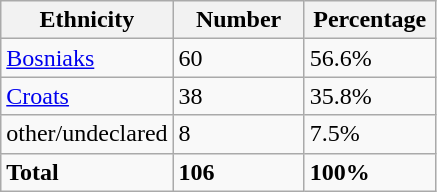<table class="wikitable">
<tr>
<th width="100px">Ethnicity</th>
<th width="80px">Number</th>
<th width="80px">Percentage</th>
</tr>
<tr>
<td><a href='#'>Bosniaks</a></td>
<td>60</td>
<td>56.6%</td>
</tr>
<tr>
<td><a href='#'>Croats</a></td>
<td>38</td>
<td>35.8%</td>
</tr>
<tr>
<td>other/undeclared</td>
<td>8</td>
<td>7.5%</td>
</tr>
<tr>
<td><strong>Total</strong></td>
<td><strong>106</strong></td>
<td><strong>100%</strong></td>
</tr>
</table>
